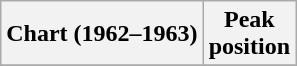<table class="wikitable sortable">
<tr>
<th align="left">Chart (1962–1963)</th>
<th align="center">Peak<br>position</th>
</tr>
<tr>
</tr>
</table>
